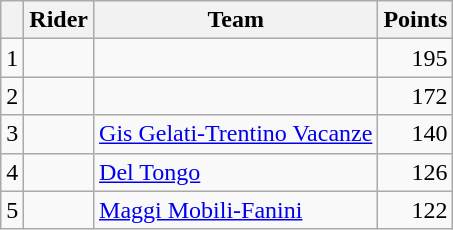<table class="wikitable">
<tr>
<th></th>
<th>Rider</th>
<th>Team</th>
<th>Points</th>
</tr>
<tr>
<td>1</td>
<td> </td>
<td></td>
<td align=right>195</td>
</tr>
<tr>
<td>2</td>
<td></td>
<td></td>
<td align=right>172</td>
</tr>
<tr>
<td>3</td>
<td></td>
<td><a href='#'>Gis Gelati-Trentino Vacanze</a></td>
<td align=right>140</td>
</tr>
<tr>
<td>4</td>
<td></td>
<td><a href='#'>Del Tongo</a></td>
<td align=right>126</td>
</tr>
<tr>
<td>5</td>
<td></td>
<td><a href='#'>Maggi Mobili-Fanini</a></td>
<td align=right>122</td>
</tr>
</table>
